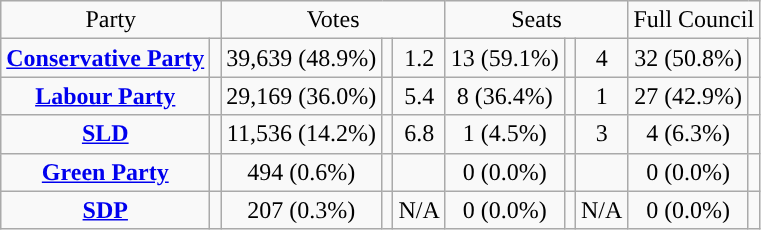<table class=wikitable style="text-align:center;">
<tr>
<td colspan=2>Party</td>
<td colspan=3>Votes</td>
<td colspan=3>Seats</td>
<td colspan=3>Full Council</td>
</tr>
<tr>
<td><strong><a href='#'>Conservative Party</a></strong></td>
<td style="background:"></td>
<td>39,639 (48.9%)</td>
<td></td>
<td> 1.2</td>
<td>13 (59.1%)</td>
<td></td>
<td> 4</td>
<td>32 (50.8%)</td>
<td></td>
</tr>
<tr>
<td><strong><a href='#'>Labour Party</a></strong></td>
<td style="background:"></td>
<td>29,169 (36.0%)</td>
<td></td>
<td> 5.4</td>
<td>8 (36.4%)</td>
<td></td>
<td> 1</td>
<td>27 (42.9%)</td>
<td></td>
</tr>
<tr>
<td><strong><a href='#'>SLD</a></strong></td>
<td style="background:"></td>
<td>11,536 (14.2%)</td>
<td></td>
<td> 6.8</td>
<td>1 (4.5%)</td>
<td></td>
<td> 3</td>
<td>4 (6.3%)</td>
<td></td>
</tr>
<tr>
<td><strong><a href='#'>Green Party</a></strong></td>
<td style="background:"></td>
<td>494 (0.6%)</td>
<td></td>
<td></td>
<td>0 (0.0%)</td>
<td></td>
<td></td>
<td>0 (0.0%)</td>
<td></td>
</tr>
<tr>
<td><strong><a href='#'>SDP</a></strong></td>
<td style="background:"></td>
<td>207 (0.3%)</td>
<td></td>
<td>N/A</td>
<td>0 (0.0%)</td>
<td></td>
<td>N/A</td>
<td>0 (0.0%)</td>
<td></td>
</tr>
</table>
